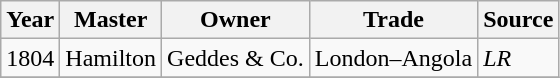<table class=" wikitable">
<tr>
<th>Year</th>
<th>Master</th>
<th>Owner</th>
<th>Trade</th>
<th>Source</th>
</tr>
<tr>
<td>1804</td>
<td>Hamilton</td>
<td>Geddes & Co.</td>
<td>London–Angola</td>
<td><em>LR</em></td>
</tr>
<tr>
</tr>
</table>
